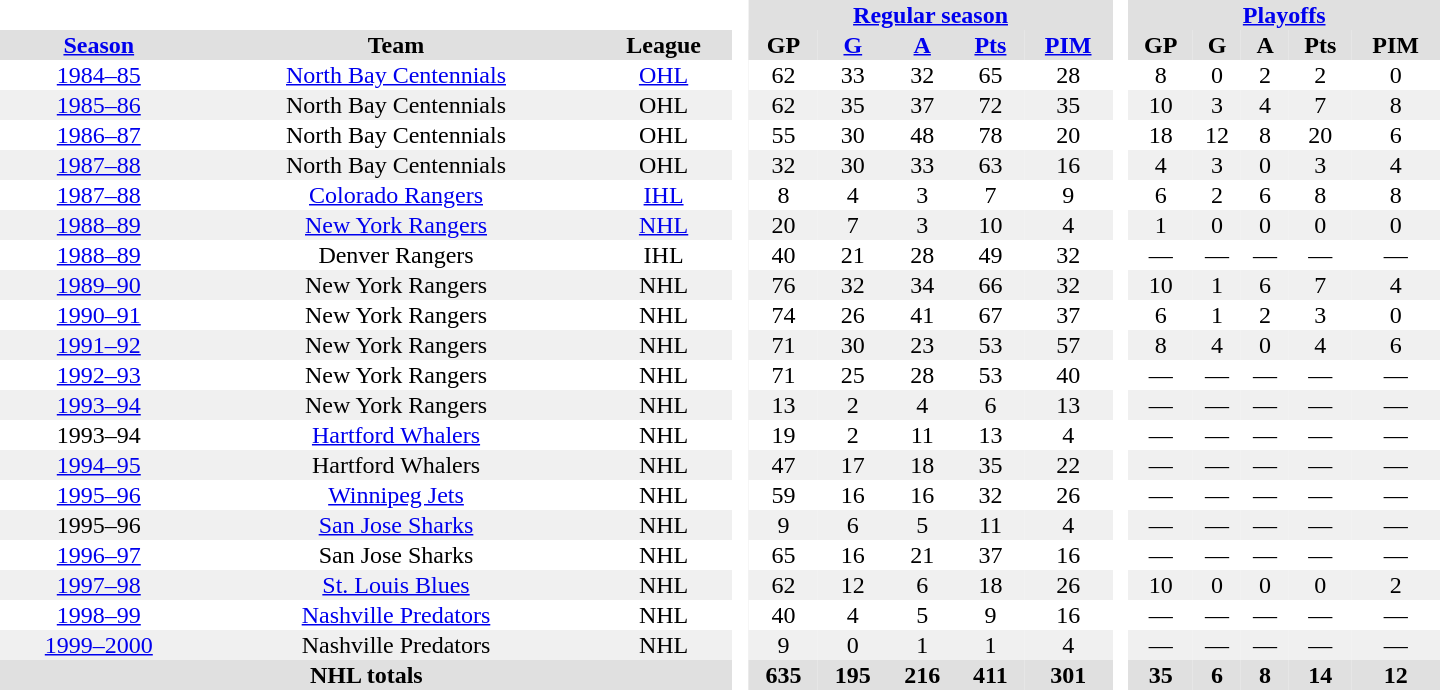<table border="0" cellpadding="1" cellspacing="0" style="text-align:center; width:60em;">
<tr style="background:#e0e0e0;">
<th colspan="3"  bgcolor="#ffffff"> </th>
<th rowspan="99" bgcolor="#ffffff"> </th>
<th colspan="5"><a href='#'>Regular season</a></th>
<th rowspan="99" bgcolor="#ffffff"> </th>
<th colspan="5"><a href='#'>Playoffs</a></th>
</tr>
<tr style="background:#e0e0e0;">
<th><a href='#'>Season</a></th>
<th>Team</th>
<th>League</th>
<th>GP</th>
<th><a href='#'>G</a></th>
<th><a href='#'>A</a></th>
<th><a href='#'>Pts</a></th>
<th><a href='#'>PIM</a></th>
<th>GP</th>
<th>G</th>
<th>A</th>
<th>Pts</th>
<th>PIM</th>
</tr>
<tr>
<td><a href='#'>1984–85</a></td>
<td><a href='#'>North Bay Centennials</a></td>
<td><a href='#'>OHL</a></td>
<td>62</td>
<td>33</td>
<td>32</td>
<td>65</td>
<td>28</td>
<td>8</td>
<td>0</td>
<td>2</td>
<td>2</td>
<td>0</td>
</tr>
<tr bgcolor="#f0f0f0">
<td><a href='#'>1985–86</a></td>
<td>North Bay Centennials</td>
<td>OHL</td>
<td>62</td>
<td>35</td>
<td>37</td>
<td>72</td>
<td>35</td>
<td>10</td>
<td>3</td>
<td>4</td>
<td>7</td>
<td>8</td>
</tr>
<tr>
<td><a href='#'>1986–87</a></td>
<td>North Bay Centennials</td>
<td>OHL</td>
<td>55</td>
<td>30</td>
<td>48</td>
<td>78</td>
<td>20</td>
<td>18</td>
<td>12</td>
<td>8</td>
<td>20</td>
<td>6</td>
</tr>
<tr bgcolor="#f0f0f0">
<td><a href='#'>1987–88</a></td>
<td>North Bay Centennials</td>
<td>OHL</td>
<td>32</td>
<td>30</td>
<td>33</td>
<td>63</td>
<td>16</td>
<td>4</td>
<td>3</td>
<td>0</td>
<td>3</td>
<td>4</td>
</tr>
<tr>
<td><a href='#'>1987–88</a></td>
<td><a href='#'>Colorado Rangers</a></td>
<td><a href='#'>IHL</a></td>
<td>8</td>
<td>4</td>
<td>3</td>
<td>7</td>
<td>9</td>
<td>6</td>
<td>2</td>
<td>6</td>
<td>8</td>
<td>8</td>
</tr>
<tr bgcolor="#f0f0f0">
<td><a href='#'>1988–89</a></td>
<td><a href='#'>New York Rangers</a></td>
<td><a href='#'>NHL</a></td>
<td>20</td>
<td>7</td>
<td>3</td>
<td>10</td>
<td>4</td>
<td>1</td>
<td>0</td>
<td>0</td>
<td>0</td>
<td>0</td>
</tr>
<tr>
<td><a href='#'>1988–89</a></td>
<td>Denver Rangers</td>
<td>IHL</td>
<td>40</td>
<td>21</td>
<td>28</td>
<td>49</td>
<td>32</td>
<td>—</td>
<td>—</td>
<td>—</td>
<td>—</td>
<td>—</td>
</tr>
<tr bgcolor="#f0f0f0">
<td><a href='#'>1989–90</a></td>
<td>New York Rangers</td>
<td>NHL</td>
<td>76</td>
<td>32</td>
<td>34</td>
<td>66</td>
<td>32</td>
<td>10</td>
<td>1</td>
<td>6</td>
<td>7</td>
<td>4</td>
</tr>
<tr>
<td><a href='#'>1990–91</a></td>
<td>New York Rangers</td>
<td>NHL</td>
<td>74</td>
<td>26</td>
<td>41</td>
<td>67</td>
<td>37</td>
<td>6</td>
<td>1</td>
<td>2</td>
<td>3</td>
<td>0</td>
</tr>
<tr bgcolor="#f0f0f0">
<td><a href='#'>1991–92</a></td>
<td>New York Rangers</td>
<td>NHL</td>
<td>71</td>
<td>30</td>
<td>23</td>
<td>53</td>
<td>57</td>
<td>8</td>
<td>4</td>
<td>0</td>
<td>4</td>
<td>6</td>
</tr>
<tr>
<td><a href='#'>1992–93</a></td>
<td>New York Rangers</td>
<td>NHL</td>
<td>71</td>
<td>25</td>
<td>28</td>
<td>53</td>
<td>40</td>
<td>—</td>
<td>—</td>
<td>—</td>
<td>—</td>
<td>—</td>
</tr>
<tr bgcolor="#f0f0f0">
<td><a href='#'>1993–94</a></td>
<td>New York Rangers</td>
<td>NHL</td>
<td>13</td>
<td>2</td>
<td>4</td>
<td>6</td>
<td>13</td>
<td>—</td>
<td>—</td>
<td>—</td>
<td>—</td>
<td>—</td>
</tr>
<tr>
<td>1993–94</td>
<td><a href='#'>Hartford Whalers</a></td>
<td>NHL</td>
<td>19</td>
<td>2</td>
<td>11</td>
<td>13</td>
<td>4</td>
<td>—</td>
<td>—</td>
<td>—</td>
<td>—</td>
<td>—</td>
</tr>
<tr bgcolor="#f0f0f0">
<td><a href='#'>1994–95</a></td>
<td>Hartford Whalers</td>
<td>NHL</td>
<td>47</td>
<td>17</td>
<td>18</td>
<td>35</td>
<td>22</td>
<td>—</td>
<td>—</td>
<td>—</td>
<td>—</td>
<td>—</td>
</tr>
<tr>
<td><a href='#'>1995–96</a></td>
<td><a href='#'>Winnipeg Jets</a></td>
<td>NHL</td>
<td>59</td>
<td>16</td>
<td>16</td>
<td>32</td>
<td>26</td>
<td>—</td>
<td>—</td>
<td>—</td>
<td>—</td>
<td>—</td>
</tr>
<tr bgcolor="#f0f0f0">
<td>1995–96</td>
<td><a href='#'>San Jose Sharks</a></td>
<td>NHL</td>
<td>9</td>
<td>6</td>
<td>5</td>
<td>11</td>
<td>4</td>
<td>—</td>
<td>—</td>
<td>—</td>
<td>—</td>
<td>—</td>
</tr>
<tr>
<td><a href='#'>1996–97</a></td>
<td>San Jose Sharks</td>
<td>NHL</td>
<td>65</td>
<td>16</td>
<td>21</td>
<td>37</td>
<td>16</td>
<td>—</td>
<td>—</td>
<td>—</td>
<td>—</td>
<td>—</td>
</tr>
<tr bgcolor="#f0f0f0">
<td><a href='#'>1997–98</a></td>
<td><a href='#'>St. Louis Blues</a></td>
<td>NHL</td>
<td>62</td>
<td>12</td>
<td>6</td>
<td>18</td>
<td>26</td>
<td>10</td>
<td>0</td>
<td>0</td>
<td>0</td>
<td>2</td>
</tr>
<tr>
<td><a href='#'>1998–99</a></td>
<td><a href='#'>Nashville Predators</a></td>
<td>NHL</td>
<td>40</td>
<td>4</td>
<td>5</td>
<td>9</td>
<td>16</td>
<td>—</td>
<td>—</td>
<td>—</td>
<td>—</td>
<td>—</td>
</tr>
<tr bgcolor="#f0f0f0">
<td><a href='#'>1999–2000</a></td>
<td>Nashville Predators</td>
<td>NHL</td>
<td>9</td>
<td>0</td>
<td>1</td>
<td>1</td>
<td>4</td>
<td>—</td>
<td>—</td>
<td>—</td>
<td>—</td>
<td>—</td>
</tr>
<tr bgcolor="#e0e0e0">
<th colspan="3">NHL totals</th>
<th>635</th>
<th>195</th>
<th>216</th>
<th>411</th>
<th>301</th>
<th>35</th>
<th>6</th>
<th>8</th>
<th>14</th>
<th>12</th>
</tr>
</table>
